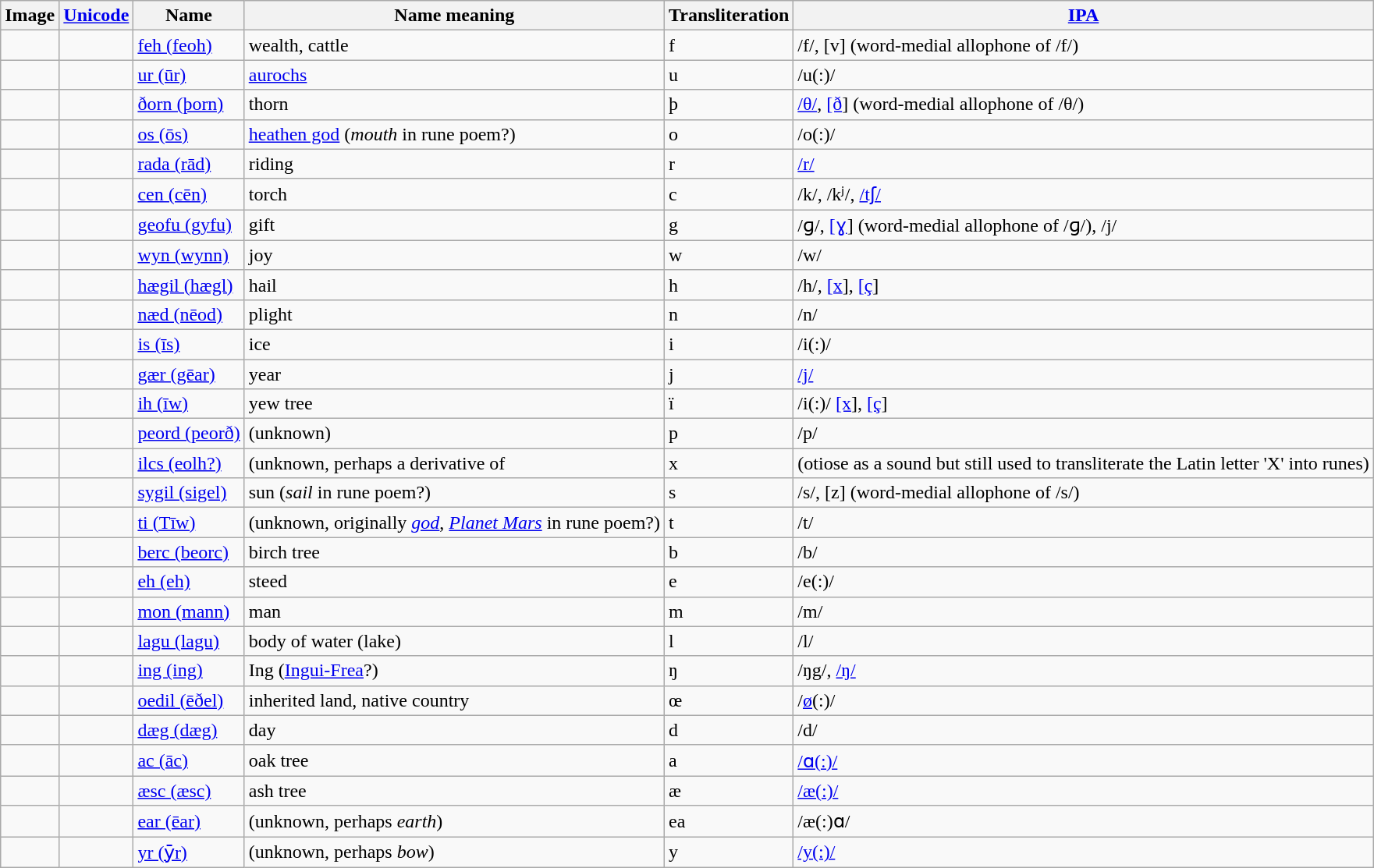<table class="wikitable">
<tr>
<th>Image</th>
<th><a href='#'>Unicode</a></th>
<th>Name</th>
<th>Name meaning</th>
<th>Transliteration</th>
<th><a href='#'>IPA</a></th>
</tr>
<tr>
<td></td>
<td></td>
<td><a href='#'>feh (feoh)</a></td>
<td>wealth, cattle</td>
<td>f</td>
<td>/f/, [v] (word-medial allophone of /f/)</td>
</tr>
<tr>
<td></td>
<td></td>
<td><a href='#'>ur (ūr)</a></td>
<td><a href='#'>aurochs</a></td>
<td>u</td>
<td>/u(:)/</td>
</tr>
<tr>
<td></td>
<td></td>
<td><a href='#'>ðorn (þorn)</a></td>
<td>thorn</td>
<td>þ</td>
<td><a href='#'>/θ/</a>, <a href='#'>[ð</a>] (word-medial allophone of /θ/)</td>
</tr>
<tr>
<td></td>
<td></td>
<td><a href='#'>os (ōs)</a></td>
<td><a href='#'>heathen god</a> (<em>mouth</em> in rune poem?)</td>
<td>o</td>
<td>/o(:)/</td>
</tr>
<tr>
<td></td>
<td></td>
<td><a href='#'>rada (rād)</a></td>
<td>riding</td>
<td>r</td>
<td><a href='#'>/r/</a></td>
</tr>
<tr>
<td></td>
<td></td>
<td><a href='#'>cen (cēn)</a></td>
<td>torch</td>
<td>c</td>
<td>/k/, /kʲ/, <a href='#'>/tʃ/</a></td>
</tr>
<tr>
<td></td>
<td></td>
<td><a href='#'>geofu (gyfu)</a></td>
<td>gift</td>
<td>g</td>
<td>/ɡ/, <a href='#'>[ɣ</a>] (word-medial allophone of /ɡ/), /j/</td>
</tr>
<tr>
<td></td>
<td></td>
<td><a href='#'>wyn (wynn)</a></td>
<td>joy</td>
<td>w</td>
<td>/w/</td>
</tr>
<tr>
<td></td>
<td></td>
<td><a href='#'>hægil (hægl)</a></td>
<td>hail</td>
<td>h</td>
<td>/h/, <a href='#'>[x</a>], <a href='#'>[ç</a>]</td>
</tr>
<tr>
<td></td>
<td></td>
<td><a href='#'>næd (nēod)</a></td>
<td>plight</td>
<td>n</td>
<td>/n/</td>
</tr>
<tr>
<td></td>
<td></td>
<td><a href='#'>is (īs)</a></td>
<td>ice</td>
<td>i</td>
<td>/i(:)/</td>
</tr>
<tr>
<td></td>
<td></td>
<td><a href='#'>gær (gēar)</a></td>
<td>year</td>
<td>j</td>
<td><a href='#'>/j/</a></td>
</tr>
<tr>
<td></td>
<td></td>
<td><a href='#'>ih (īw)</a></td>
<td>yew tree</td>
<td>ï</td>
<td>/i(:)/ <a href='#'>[x</a>], <a href='#'>[ç</a>]</td>
</tr>
<tr>
<td></td>
<td></td>
<td><a href='#'>peord (peorð)</a></td>
<td>(unknown)</td>
<td>p</td>
<td>/p/</td>
</tr>
<tr>
<td></td>
<td></td>
<td><a href='#'>ilcs (eolh?)</a></td>
<td>(unknown, perhaps a derivative of </td>
<td>x</td>
<td>(otiose as a sound but still used to transliterate the Latin letter 'X' into runes)</td>
</tr>
<tr>
<td></td>
<td></td>
<td><a href='#'>sygil (sigel)</a></td>
<td>sun (<em>sail</em> in rune poem?)</td>
<td>s</td>
<td>/s/, [z] (word-medial allophone of /s/)</td>
</tr>
<tr>
<td></td>
<td></td>
<td><a href='#'>ti (Tīw)</a></td>
<td>(unknown, originally <em><a href='#'>god</a></em>, <em><a href='#'>Planet Mars</a></em> in rune poem?)</td>
<td>t</td>
<td>/t/</td>
</tr>
<tr>
<td></td>
<td></td>
<td><a href='#'>berc (beorc)</a></td>
<td>birch tree</td>
<td>b</td>
<td>/b/</td>
</tr>
<tr>
<td></td>
<td></td>
<td><a href='#'>eh (eh)</a></td>
<td>steed</td>
<td>e</td>
<td>/e(:)/</td>
</tr>
<tr>
<td></td>
<td></td>
<td><a href='#'>mon (mann)</a></td>
<td>man</td>
<td>m</td>
<td>/m/</td>
</tr>
<tr>
<td></td>
<td></td>
<td><a href='#'>lagu (lagu)</a></td>
<td>body of water (lake)</td>
<td>l</td>
<td>/l/</td>
</tr>
<tr>
<td></td>
<td></td>
<td><a href='#'>ing (ing)</a></td>
<td>Ing (<a href='#'>Ingui-Frea</a>?)</td>
<td>ŋ</td>
<td>/ŋg/, <a href='#'>/ŋ/</a></td>
</tr>
<tr>
<td></td>
<td></td>
<td><a href='#'>oedil (ēðel)</a></td>
<td>inherited land, native country</td>
<td>œ</td>
<td>/<a href='#'>ø</a>(:)/</td>
</tr>
<tr>
<td></td>
<td></td>
<td><a href='#'>dæg (dæg)</a></td>
<td>day</td>
<td>d</td>
<td>/d/</td>
</tr>
<tr>
<td></td>
<td></td>
<td><a href='#'>ac (āc)</a></td>
<td>oak tree</td>
<td>a</td>
<td><a href='#'>/ɑ(:)/</a></td>
</tr>
<tr>
<td></td>
<td></td>
<td><a href='#'>æsc (æsc)</a></td>
<td>ash tree</td>
<td>æ</td>
<td><a href='#'>/æ(:)/</a></td>
</tr>
<tr>
<td></td>
<td></td>
<td><a href='#'>ear (ēar)</a></td>
<td>(unknown, perhaps <em>earth</em>)</td>
<td>ea</td>
<td>/æ(:)ɑ/</td>
</tr>
<tr>
<td></td>
<td></td>
<td><a href='#'>yr (ȳr)</a></td>
<td>(unknown, perhaps <em>bow</em>)</td>
<td>y</td>
<td><a href='#'>/y(:)/</a></td>
</tr>
</table>
